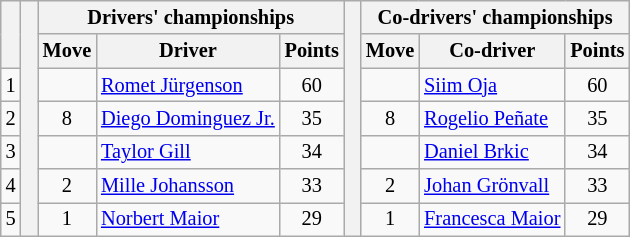<table class="wikitable" style="font-size:85%;">
<tr>
<th rowspan="2"></th>
<th rowspan="7" style="width:5px;"></th>
<th colspan="3">Drivers' championships</th>
<th rowspan="7" style="width:5px;"></th>
<th colspan="3" nowrap>Co-drivers' championships</th>
</tr>
<tr>
<th>Move</th>
<th>Driver</th>
<th>Points</th>
<th>Move</th>
<th>Co-driver</th>
<th>Points</th>
</tr>
<tr>
<td align="center">1</td>
<td align="center"></td>
<td><a href='#'>Romet Jürgenson</a></td>
<td align="center">60</td>
<td align="center"></td>
<td><a href='#'>Siim Oja</a></td>
<td align="center">60</td>
</tr>
<tr>
<td align="center">2</td>
<td align="center"> 8</td>
<td><a href='#'>Diego Dominguez Jr.</a></td>
<td align="center">35</td>
<td align="center"> 8</td>
<td><a href='#'>Rogelio Peñate</a></td>
<td align="center">35</td>
</tr>
<tr>
<td align="center">3</td>
<td align="center"></td>
<td><a href='#'>Taylor Gill</a></td>
<td align="center">34</td>
<td align="center"></td>
<td><a href='#'>Daniel Brkic</a></td>
<td align="center">34</td>
</tr>
<tr>
<td align="center">4</td>
<td align="center"> 2</td>
<td><a href='#'>Mille Johansson</a></td>
<td align="center">33</td>
<td align="center"> 2</td>
<td><a href='#'>Johan Grönvall</a></td>
<td align="center">33</td>
</tr>
<tr>
<td align="center">5</td>
<td align="center"> 1</td>
<td><a href='#'>Norbert Maior</a></td>
<td align="center">29</td>
<td align="center"> 1</td>
<td><a href='#'>Francesca Maior</a></td>
<td align="center">29</td>
</tr>
</table>
